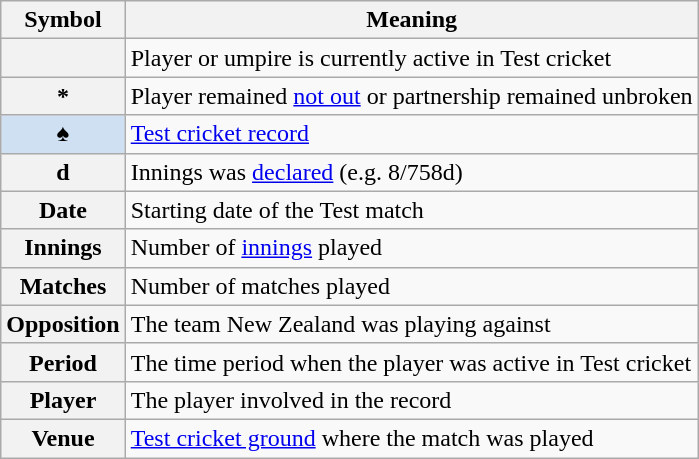<table class="wikitable plainrowheaders">
<tr>
<th scope=col>Symbol</th>
<th scope=col>Meaning</th>
</tr>
<tr>
<th scope=row></th>
<td>Player or umpire is currently active in Test cricket</td>
</tr>
<tr>
<th scope=row>*</th>
<td>Player remained <a href='#'>not out</a> or partnership remained unbroken</td>
</tr>
<tr>
<th scope=row style=background:#cee0f2;>♠</th>
<td><a href='#'>Test cricket record</a></td>
</tr>
<tr>
<th scope=row>d</th>
<td>Innings was <a href='#'>declared</a> (e.g. 8/758d)</td>
</tr>
<tr>
<th scope=row>Date</th>
<td>Starting date of the Test match</td>
</tr>
<tr>
<th scope=row>Innings</th>
<td>Number of <a href='#'>innings</a> played</td>
</tr>
<tr>
<th scope=row>Matches</th>
<td>Number of matches played</td>
</tr>
<tr>
<th scope=row>Opposition</th>
<td>The team New Zealand was playing against</td>
</tr>
<tr>
<th scope=row>Period</th>
<td>The time period when the player was active in Test cricket</td>
</tr>
<tr>
<th scope=row>Player</th>
<td>The player involved in the record</td>
</tr>
<tr>
<th scope=row>Venue</th>
<td><a href='#'>Test cricket ground</a> where the match was played</td>
</tr>
</table>
